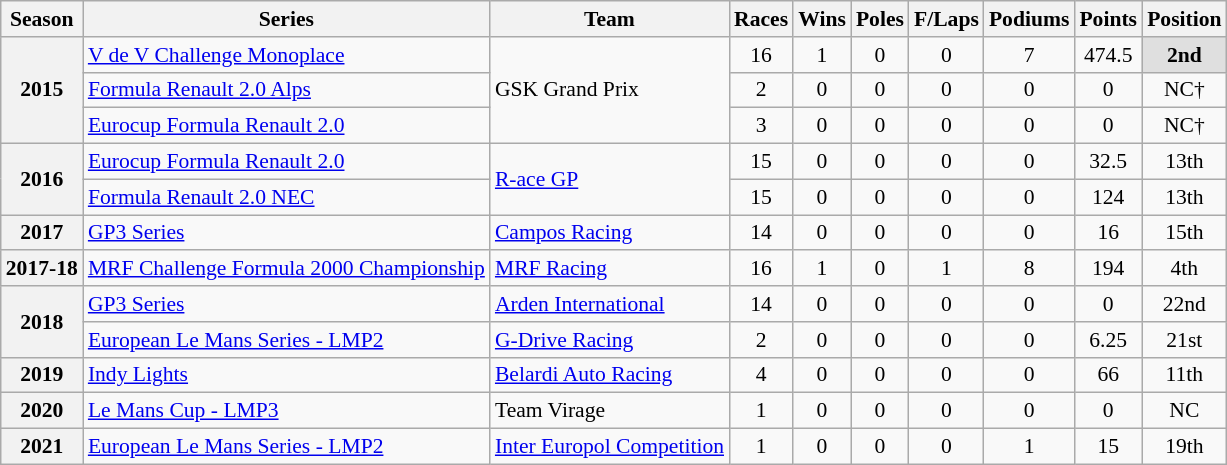<table class="wikitable" style="font-size: 90%; text-align:center">
<tr>
<th>Season</th>
<th>Series</th>
<th>Team</th>
<th>Races</th>
<th>Wins</th>
<th>Poles</th>
<th>F/Laps</th>
<th>Podiums</th>
<th>Points</th>
<th>Position</th>
</tr>
<tr>
<th rowspan="3">2015</th>
<td align=left><a href='#'>V de V Challenge Monoplace</a></td>
<td rowspan="3" align="left">GSK Grand Prix</td>
<td>16</td>
<td>1</td>
<td>0</td>
<td>0</td>
<td>7</td>
<td>474.5</td>
<td style="background:#DFDFDF;"><strong>2nd</strong></td>
</tr>
<tr>
<td align=left><a href='#'>Formula Renault 2.0 Alps</a></td>
<td>2</td>
<td>0</td>
<td>0</td>
<td>0</td>
<td>0</td>
<td>0</td>
<td>NC†</td>
</tr>
<tr>
<td align=left><a href='#'>Eurocup Formula Renault 2.0</a></td>
<td>3</td>
<td>0</td>
<td>0</td>
<td>0</td>
<td>0</td>
<td>0</td>
<td>NC†</td>
</tr>
<tr>
<th rowspan=2>2016</th>
<td align=left><a href='#'>Eurocup Formula Renault 2.0</a></td>
<td align=left rowspan=2><a href='#'>R-ace GP</a></td>
<td>15</td>
<td>0</td>
<td>0</td>
<td>0</td>
<td>0</td>
<td>32.5</td>
<td>13th</td>
</tr>
<tr>
<td align=left><a href='#'>Formula Renault 2.0 NEC</a></td>
<td>15</td>
<td>0</td>
<td>0</td>
<td>0</td>
<td>0</td>
<td>124</td>
<td>13th</td>
</tr>
<tr>
<th>2017</th>
<td align=left><a href='#'>GP3 Series</a></td>
<td align=left><a href='#'>Campos Racing</a></td>
<td>14</td>
<td>0</td>
<td>0</td>
<td>0</td>
<td>0</td>
<td>16</td>
<td>15th</td>
</tr>
<tr>
<th nowrap>2017-18</th>
<td align=left nowrap><a href='#'>MRF Challenge Formula 2000 Championship</a></td>
<td align=left><a href='#'>MRF Racing</a></td>
<td>16</td>
<td>1</td>
<td>0</td>
<td>1</td>
<td>8</td>
<td>194</td>
<td>4th</td>
</tr>
<tr>
<th rowspan=2>2018</th>
<td align=left><a href='#'>GP3 Series</a></td>
<td align=left><a href='#'>Arden International</a></td>
<td>14</td>
<td>0</td>
<td>0</td>
<td>0</td>
<td>0</td>
<td>0</td>
<td>22nd</td>
</tr>
<tr>
<td align=left><a href='#'>European Le Mans Series - LMP2</a></td>
<td align=left><a href='#'>G-Drive Racing</a></td>
<td>2</td>
<td>0</td>
<td>0</td>
<td>0</td>
<td>0</td>
<td>6.25</td>
<td>21st</td>
</tr>
<tr>
<th>2019</th>
<td align=left><a href='#'>Indy Lights</a></td>
<td align=left><a href='#'>Belardi Auto Racing</a></td>
<td>4</td>
<td>0</td>
<td>0</td>
<td>0</td>
<td>0</td>
<td>66</td>
<td>11th</td>
</tr>
<tr>
<th>2020</th>
<td align=left><a href='#'>Le Mans Cup - LMP3</a></td>
<td align=left>Team Virage</td>
<td>1</td>
<td>0</td>
<td>0</td>
<td>0</td>
<td>0</td>
<td>0</td>
<td>NC</td>
</tr>
<tr>
<th>2021</th>
<td align="left"><a href='#'>European Le Mans Series - LMP2</a></td>
<td align="left" nowrap><a href='#'>Inter Europol Competition</a></td>
<td>1</td>
<td>0</td>
<td>0</td>
<td>0</td>
<td>1</td>
<td>15</td>
<td>19th</td>
</tr>
</table>
